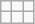<table class="wikitable">
<tr>
<td></td>
<td></td>
<td></td>
</tr>
<tr>
<td></td>
<td></td>
<td></td>
</tr>
</table>
